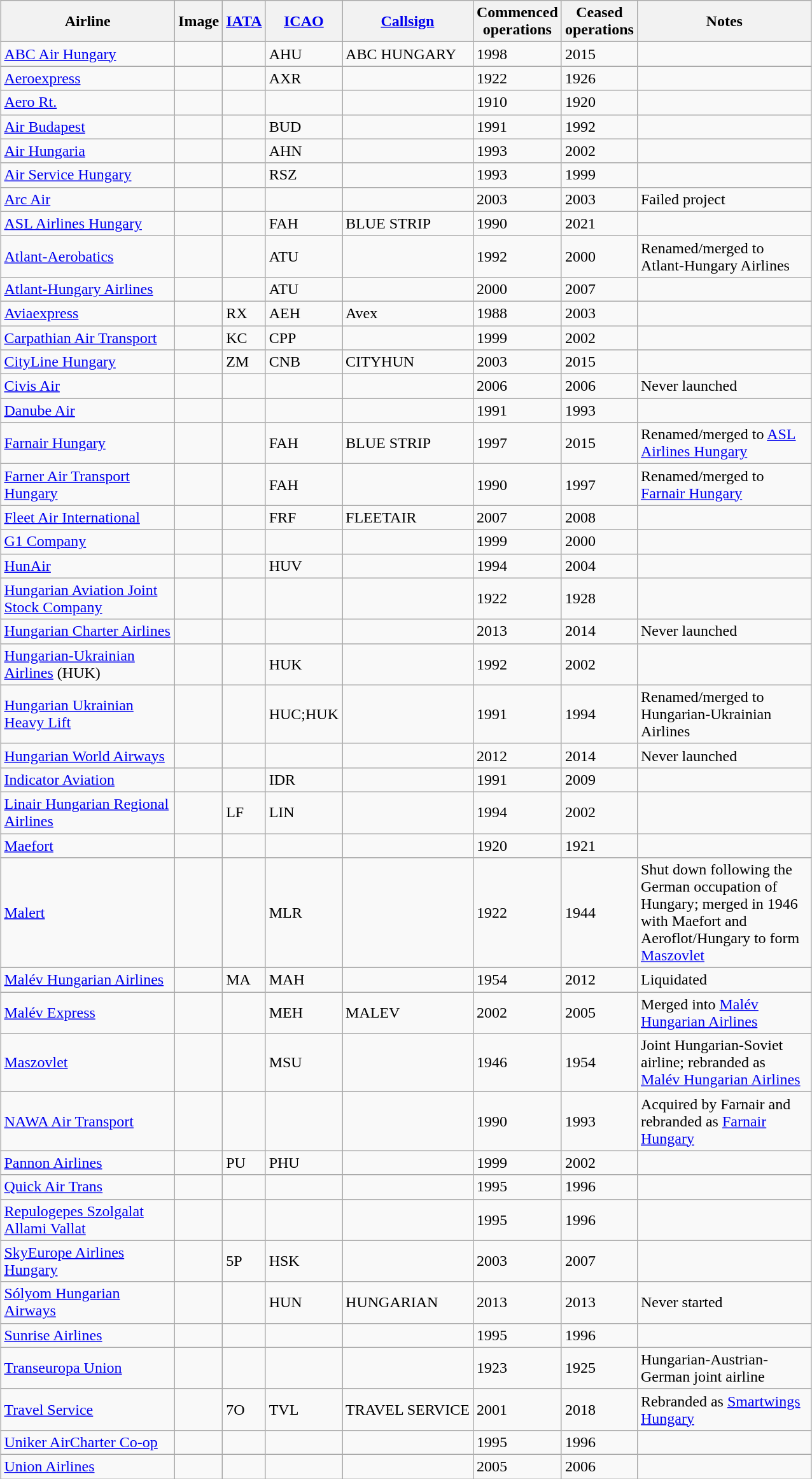<table class="wikitable sortable" style="border-collapse:collapse; margin:auto;" border="1" cellpadding="3">
<tr valign="middle">
<th style="width:175px;">Airline</th>
<th>Image</th>
<th><a href='#'>IATA</a></th>
<th><a href='#'>ICAO</a></th>
<th><a href='#'>Callsign</a></th>
<th>Commenced<br>operations</th>
<th>Ceased<br>operations</th>
<th style="width:175px;">Notes</th>
</tr>
<tr>
<td><a href='#'>ABC Air Hungary</a></td>
<td></td>
<td></td>
<td>AHU</td>
<td>ABC HUNGARY</td>
<td>1998</td>
<td>2015</td>
<td></td>
</tr>
<tr>
<td><a href='#'>Aeroexpress</a></td>
<td></td>
<td></td>
<td>AXR</td>
<td></td>
<td>1922</td>
<td>1926</td>
<td></td>
</tr>
<tr>
<td><a href='#'>Aero Rt.</a></td>
<td></td>
<td></td>
<td></td>
<td></td>
<td>1910</td>
<td>1920</td>
<td></td>
</tr>
<tr>
<td><a href='#'>Air Budapest</a></td>
<td></td>
<td></td>
<td>BUD</td>
<td></td>
<td>1991</td>
<td>1992</td>
<td></td>
</tr>
<tr>
<td><a href='#'>Air Hungaria</a></td>
<td></td>
<td></td>
<td>AHN</td>
<td></td>
<td>1993</td>
<td>2002</td>
<td></td>
</tr>
<tr>
<td><a href='#'>Air Service Hungary</a></td>
<td></td>
<td></td>
<td>RSZ</td>
<td></td>
<td>1993</td>
<td>1999</td>
<td></td>
</tr>
<tr>
<td><a href='#'>Arc Air</a></td>
<td></td>
<td></td>
<td></td>
<td></td>
<td>2003</td>
<td>2003</td>
<td>Failed project</td>
</tr>
<tr>
<td><a href='#'>ASL Airlines Hungary</a></td>
<td></td>
<td></td>
<td>FAH</td>
<td>BLUE STRIP</td>
<td>1990</td>
<td>2021</td>
<td></td>
</tr>
<tr>
<td><a href='#'>Atlant-Aerobatics</a></td>
<td></td>
<td></td>
<td>ATU</td>
<td></td>
<td>1992</td>
<td>2000</td>
<td>Renamed/merged to Atlant-Hungary Airlines</td>
</tr>
<tr>
<td><a href='#'>Atlant-Hungary Airlines</a></td>
<td></td>
<td></td>
<td>ATU</td>
<td></td>
<td>2000</td>
<td>2007</td>
<td></td>
</tr>
<tr>
<td><a href='#'>Aviaexpress</a></td>
<td></td>
<td>RX</td>
<td>AEH</td>
<td>Avex</td>
<td>1988</td>
<td>2003</td>
<td></td>
</tr>
<tr>
<td><a href='#'>Carpathian Air Transport</a></td>
<td></td>
<td>KC</td>
<td>CPP</td>
<td></td>
<td>1999</td>
<td>2002</td>
<td></td>
</tr>
<tr>
<td><a href='#'>CityLine Hungary</a></td>
<td></td>
<td>ZM</td>
<td>CNB</td>
<td>CITYHUN</td>
<td>2003</td>
<td>2015</td>
<td></td>
</tr>
<tr>
<td><a href='#'>Civis Air</a></td>
<td></td>
<td></td>
<td></td>
<td></td>
<td>2006</td>
<td>2006</td>
<td>Never launched</td>
</tr>
<tr>
<td><a href='#'>Danube Air</a></td>
<td></td>
<td></td>
<td></td>
<td></td>
<td>1991</td>
<td>1993</td>
<td></td>
</tr>
<tr>
<td><a href='#'>Farnair Hungary</a></td>
<td></td>
<td></td>
<td>FAH</td>
<td>BLUE STRIP</td>
<td>1997</td>
<td>2015</td>
<td>Renamed/merged to <a href='#'>ASL Airlines Hungary</a></td>
</tr>
<tr>
<td><a href='#'>Farner Air Transport Hungary</a></td>
<td></td>
<td></td>
<td>FAH</td>
<td></td>
<td>1990</td>
<td>1997</td>
<td>Renamed/merged to <a href='#'>Farnair Hungary</a></td>
</tr>
<tr>
<td><a href='#'>Fleet Air International</a></td>
<td></td>
<td></td>
<td>FRF</td>
<td>FLEETAIR</td>
<td>2007</td>
<td>2008</td>
<td></td>
</tr>
<tr>
<td><a href='#'>G1 Company</a></td>
<td></td>
<td></td>
<td></td>
<td></td>
<td>1999</td>
<td>2000</td>
<td></td>
</tr>
<tr>
<td><a href='#'>HunAir</a></td>
<td></td>
<td></td>
<td>HUV</td>
<td></td>
<td>1994</td>
<td>2004</td>
<td></td>
</tr>
<tr>
<td><a href='#'>Hungarian Aviation Joint Stock Company</a></td>
<td></td>
<td></td>
<td></td>
<td></td>
<td>1922</td>
<td>1928</td>
<td></td>
</tr>
<tr>
<td><a href='#'>Hungarian Charter Airlines</a></td>
<td></td>
<td></td>
<td></td>
<td></td>
<td>2013</td>
<td>2014</td>
<td>Never launched</td>
</tr>
<tr>
<td><a href='#'>Hungarian-Ukrainian Airlines</a> (HUK)</td>
<td></td>
<td></td>
<td>HUK</td>
<td></td>
<td>1992</td>
<td>2002</td>
<td></td>
</tr>
<tr>
<td><a href='#'>Hungarian Ukrainian Heavy Lift</a></td>
<td></td>
<td></td>
<td>HUC;HUK</td>
<td></td>
<td>1991</td>
<td>1994</td>
<td>Renamed/merged to Hungarian-Ukrainian Airlines</td>
</tr>
<tr>
<td><a href='#'>Hungarian World Airways</a></td>
<td></td>
<td></td>
<td></td>
<td></td>
<td>2012</td>
<td>2014</td>
<td>Never launched</td>
</tr>
<tr>
<td><a href='#'>Indicator Aviation</a></td>
<td></td>
<td></td>
<td>IDR</td>
<td></td>
<td>1991</td>
<td>2009</td>
<td></td>
</tr>
<tr>
<td><a href='#'>Linair Hungarian Regional Airlines</a></td>
<td></td>
<td>LF</td>
<td>LIN</td>
<td></td>
<td>1994</td>
<td>2002</td>
<td></td>
</tr>
<tr>
<td><a href='#'>Maefort</a></td>
<td></td>
<td></td>
<td></td>
<td></td>
<td>1920</td>
<td>1921</td>
<td></td>
</tr>
<tr>
<td><a href='#'>Malert</a></td>
<td></td>
<td></td>
<td>MLR</td>
<td></td>
<td>1922</td>
<td>1944</td>
<td>Shut down following the German occupation of Hungary; merged in 1946 with Maefort and Aeroflot/Hungary to form <a href='#'>Maszovlet</a></td>
</tr>
<tr>
<td><a href='#'>Malév Hungarian Airlines</a></td>
<td></td>
<td>MA</td>
<td>MAH</td>
<td></td>
<td>1954</td>
<td>2012</td>
<td>Liquidated</td>
</tr>
<tr>
<td><a href='#'>Malév Express</a></td>
<td></td>
<td></td>
<td>MEH</td>
<td>MALEV</td>
<td>2002</td>
<td>2005</td>
<td>Merged into <a href='#'>Malév Hungarian Airlines</a></td>
</tr>
<tr>
<td><a href='#'>Maszovlet</a></td>
<td></td>
<td></td>
<td>MSU</td>
<td></td>
<td>1946</td>
<td>1954</td>
<td>Joint Hungarian-Soviet airline; rebranded as <a href='#'>Malév Hungarian Airlines</a></td>
</tr>
<tr>
<td><a href='#'>NAWA Air Transport</a></td>
<td></td>
<td></td>
<td></td>
<td></td>
<td>1990</td>
<td>1993</td>
<td>Acquired by Farnair and rebranded as <a href='#'>Farnair Hungary</a></td>
</tr>
<tr>
<td><a href='#'>Pannon Airlines</a></td>
<td></td>
<td>PU</td>
<td>PHU</td>
<td></td>
<td>1999</td>
<td>2002</td>
<td></td>
</tr>
<tr>
<td><a href='#'>Quick Air Trans</a></td>
<td></td>
<td></td>
<td></td>
<td></td>
<td>1995</td>
<td>1996</td>
<td></td>
</tr>
<tr>
<td><a href='#'>Repulogepes Szolgalat Allami Vallat</a></td>
<td></td>
<td></td>
<td></td>
<td></td>
<td>1995</td>
<td>1996</td>
<td></td>
</tr>
<tr>
<td><a href='#'>SkyEurope Airlines Hungary</a></td>
<td></td>
<td>5P</td>
<td>HSK</td>
<td></td>
<td>2003</td>
<td>2007</td>
<td></td>
</tr>
<tr>
<td><a href='#'>Sólyom Hungarian Airways</a></td>
<td></td>
<td></td>
<td>HUN</td>
<td>HUNGARIAN</td>
<td>2013</td>
<td>2013</td>
<td>Never started</td>
</tr>
<tr>
<td><a href='#'>Sunrise Airlines</a></td>
<td></td>
<td></td>
<td></td>
<td></td>
<td>1995</td>
<td>1996</td>
<td></td>
</tr>
<tr>
<td><a href='#'>Transeuropa Union</a></td>
<td></td>
<td></td>
<td></td>
<td></td>
<td>1923</td>
<td>1925</td>
<td>Hungarian-Austrian-German joint airline</td>
</tr>
<tr>
<td><a href='#'>Travel Service</a></td>
<td></td>
<td>7O</td>
<td>TVL</td>
<td>TRAVEL SERVICE</td>
<td>2001</td>
<td>2018</td>
<td>Rebranded as <a href='#'>Smartwings Hungary</a></td>
</tr>
<tr>
<td><a href='#'>Uniker AirCharter Co-op</a></td>
<td></td>
<td></td>
<td></td>
<td></td>
<td>1995</td>
<td>1996</td>
<td></td>
</tr>
<tr>
<td><a href='#'>Union Airlines</a></td>
<td></td>
<td></td>
<td></td>
<td></td>
<td>2005</td>
<td>2006</td>
<td></td>
</tr>
</table>
